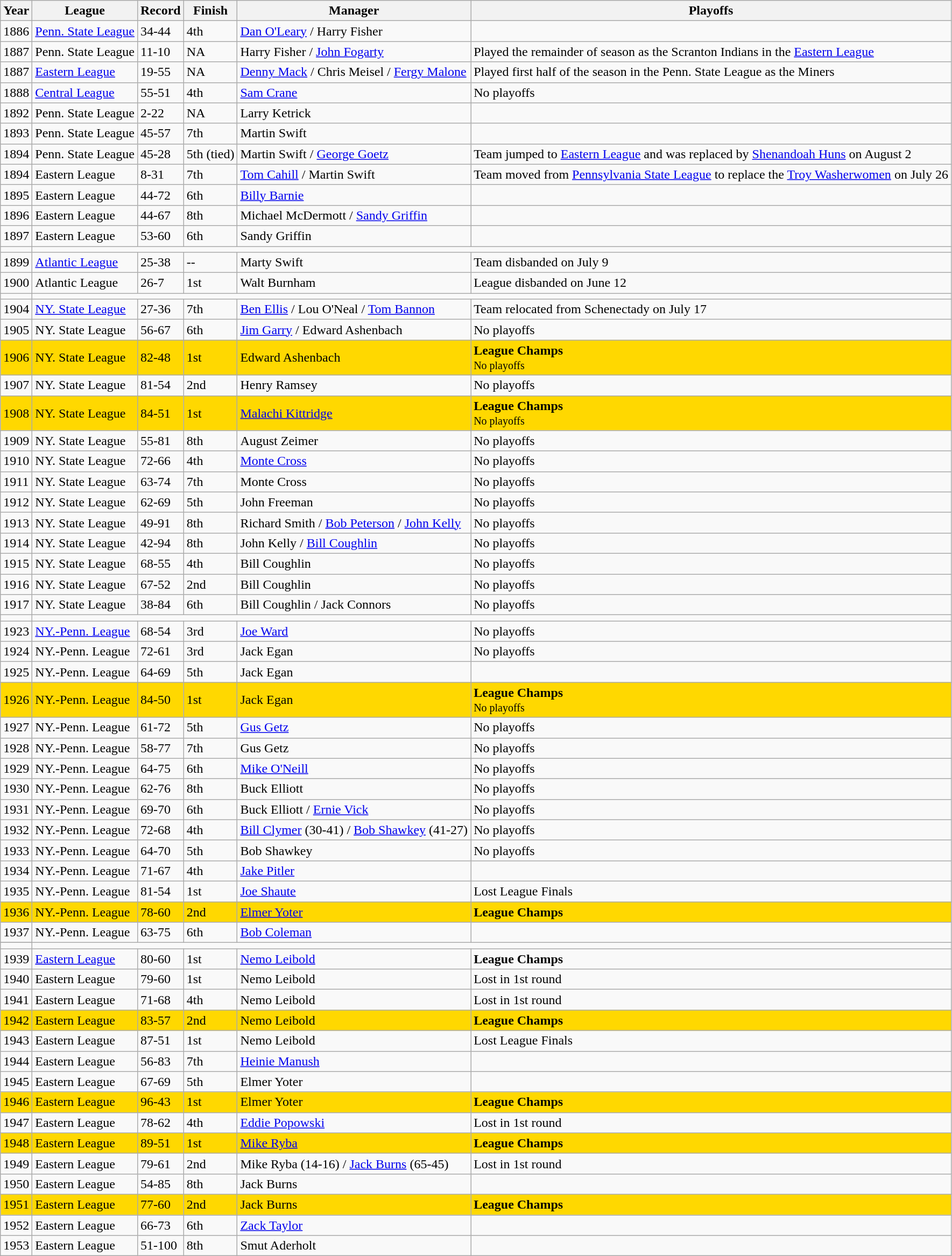<table class="wikitable">
<tr>
<th>Year</th>
<th>League</th>
<th>Record</th>
<th>Finish</th>
<th>Manager</th>
<th>Playoffs</th>
</tr>
<tr>
<td>1886</td>
<td><a href='#'>Penn. State League</a></td>
<td>34-44</td>
<td>4th</td>
<td><a href='#'>Dan O'Leary</a> / Harry Fisher</td>
<td></td>
</tr>
<tr>
<td>1887</td>
<td>Penn. State League</td>
<td>11-10</td>
<td>NA</td>
<td>Harry Fisher / <a href='#'>John Fogarty</a></td>
<td>Played the remainder of season as the Scranton Indians in the <a href='#'>Eastern League</a></td>
</tr>
<tr>
<td>1887</td>
<td><a href='#'>Eastern League</a></td>
<td>19-55</td>
<td>NA</td>
<td><a href='#'>Denny Mack</a> / Chris Meisel / <a href='#'>Fergy Malone</a></td>
<td>Played first half of the season in the Penn. State League as the Miners</td>
</tr>
<tr>
<td>1888</td>
<td><a href='#'>Central League</a></td>
<td>55-51</td>
<td>4th</td>
<td><a href='#'>Sam Crane</a></td>
<td>No playoffs</td>
</tr>
<tr>
<td>1892</td>
<td>Penn. State League</td>
<td>2-22</td>
<td>NA</td>
<td>Larry Ketrick</td>
<td></td>
</tr>
<tr>
<td>1893</td>
<td>Penn. State League</td>
<td>45-57</td>
<td>7th</td>
<td>Martin Swift</td>
<td></td>
</tr>
<tr>
<td>1894</td>
<td>Penn. State League</td>
<td>45-28</td>
<td>5th (tied)</td>
<td>Martin Swift / <a href='#'>George Goetz</a></td>
<td>Team jumped to <a href='#'>Eastern League</a> and was replaced by <a href='#'>Shenandoah Huns</a> on August 2</td>
</tr>
<tr>
<td>1894</td>
<td>Eastern League</td>
<td>8-31</td>
<td>7th</td>
<td><a href='#'>Tom Cahill</a>  / Martin Swift</td>
<td>Team moved from <a href='#'>Pennsylvania State League</a> to replace the <a href='#'>Troy Washerwomen</a> on July 26</td>
</tr>
<tr>
<td>1895</td>
<td>Eastern League</td>
<td>44-72</td>
<td>6th</td>
<td><a href='#'>Billy Barnie</a></td>
<td></td>
</tr>
<tr>
<td>1896</td>
<td>Eastern League</td>
<td>44-67</td>
<td>8th</td>
<td>Michael McDermott / <a href='#'>Sandy Griffin</a></td>
<td></td>
</tr>
<tr>
<td>1897</td>
<td>Eastern League</td>
<td>53-60</td>
<td>6th</td>
<td>Sandy Griffin</td>
<td></td>
</tr>
<tr>
<td></td>
</tr>
<tr>
<td>1899</td>
<td><a href='#'>Atlantic League</a></td>
<td>25-38</td>
<td>--</td>
<td>Marty Swift</td>
<td>Team disbanded on July 9</td>
</tr>
<tr>
<td>1900</td>
<td>Atlantic League</td>
<td>26-7</td>
<td>1st</td>
<td>Walt Burnham</td>
<td>League disbanded on June 12</td>
</tr>
<tr>
<td></td>
</tr>
<tr>
<td>1904</td>
<td><a href='#'>NY. State League</a></td>
<td>27-36</td>
<td>7th</td>
<td><a href='#'>Ben Ellis</a> / Lou O'Neal / <a href='#'>Tom Bannon</a></td>
<td>Team relocated from Schenectady on July 17</td>
</tr>
<tr>
<td>1905</td>
<td>NY. State League</td>
<td>56-67</td>
<td>6th</td>
<td><a href='#'>Jim Garry</a> / Edward Ashenbach</td>
<td>No playoffs</td>
</tr>
<tr bgcolor="#FFD800">
<td>1906</td>
<td>NY. State League</td>
<td>82-48</td>
<td>1st</td>
<td>Edward Ashenbach</td>
<td><strong>League Champs</strong><br><small>No playoffs</small></td>
</tr>
<tr>
<td>1907</td>
<td>NY. State League</td>
<td>81-54</td>
<td>2nd</td>
<td>Henry Ramsey</td>
<td>No playoffs</td>
</tr>
<tr bgcolor="#FFD800">
<td>1908</td>
<td>NY. State League</td>
<td>84-51</td>
<td>1st</td>
<td><a href='#'>Malachi Kittridge</a></td>
<td><strong>League Champs</strong><br><small>No playoffs</small></td>
</tr>
<tr>
<td>1909</td>
<td>NY. State League</td>
<td>55-81</td>
<td>8th</td>
<td>August Zeimer</td>
<td>No playoffs</td>
</tr>
<tr>
<td>1910</td>
<td>NY. State League</td>
<td>72-66</td>
<td>4th</td>
<td><a href='#'>Monte Cross</a></td>
<td>No playoffs</td>
</tr>
<tr>
<td>1911</td>
<td>NY. State League</td>
<td>63-74</td>
<td>7th</td>
<td>Monte Cross</td>
<td>No playoffs</td>
</tr>
<tr>
<td>1912</td>
<td>NY. State League</td>
<td>62-69</td>
<td>5th</td>
<td>John Freeman</td>
<td>No playoffs</td>
</tr>
<tr>
<td>1913</td>
<td>NY. State League</td>
<td>49-91</td>
<td>8th</td>
<td>Richard Smith / <a href='#'>Bob Peterson</a> / <a href='#'>John Kelly</a></td>
<td>No playoffs</td>
</tr>
<tr>
<td>1914</td>
<td>NY. State League</td>
<td>42-94</td>
<td>8th</td>
<td>John Kelly / <a href='#'>Bill Coughlin</a></td>
<td>No playoffs</td>
</tr>
<tr>
<td>1915</td>
<td>NY. State League</td>
<td>68-55</td>
<td>4th</td>
<td>Bill Coughlin</td>
<td>No playoffs</td>
</tr>
<tr>
<td>1916</td>
<td>NY. State League</td>
<td>67-52</td>
<td>2nd</td>
<td>Bill Coughlin</td>
<td>No playoffs</td>
</tr>
<tr>
<td>1917</td>
<td>NY. State League</td>
<td>38-84</td>
<td>6th</td>
<td>Bill Coughlin / Jack Connors</td>
<td>No playoffs</td>
</tr>
<tr>
<td></td>
</tr>
<tr>
<td>1923</td>
<td><a href='#'>NY.-Penn. League</a></td>
<td>68-54</td>
<td>3rd</td>
<td><a href='#'>Joe Ward</a></td>
<td>No playoffs</td>
</tr>
<tr>
<td>1924</td>
<td>NY.-Penn. League</td>
<td>72-61</td>
<td>3rd</td>
<td>Jack Egan</td>
<td>No playoffs</td>
</tr>
<tr>
<td>1925</td>
<td>NY.-Penn. League</td>
<td>64-69</td>
<td>5th</td>
<td>Jack Egan</td>
<td></td>
</tr>
<tr bgcolor="#FFD800">
<td>1926</td>
<td>NY.-Penn. League</td>
<td>84-50</td>
<td>1st</td>
<td>Jack Egan</td>
<td><strong>League Champs</strong><br><small>No playoffs</small></td>
</tr>
<tr>
<td>1927</td>
<td>NY.-Penn. League</td>
<td>61-72</td>
<td>5th</td>
<td><a href='#'>Gus Getz</a></td>
<td>No playoffs</td>
</tr>
<tr>
<td>1928</td>
<td>NY.-Penn. League</td>
<td>58-77</td>
<td>7th</td>
<td>Gus Getz</td>
<td>No playoffs</td>
</tr>
<tr>
<td>1929</td>
<td>NY.-Penn. League</td>
<td>64-75</td>
<td>6th</td>
<td><a href='#'>Mike O'Neill</a></td>
<td>No playoffs</td>
</tr>
<tr>
<td>1930</td>
<td>NY.-Penn. League</td>
<td>62-76</td>
<td>8th</td>
<td>Buck Elliott</td>
<td>No playoffs</td>
</tr>
<tr>
<td>1931</td>
<td>NY.-Penn. League</td>
<td>69-70</td>
<td>6th</td>
<td>Buck Elliott / <a href='#'>Ernie Vick</a></td>
<td>No playoffs</td>
</tr>
<tr>
<td>1932</td>
<td>NY.-Penn. League</td>
<td>72-68</td>
<td>4th</td>
<td><a href='#'>Bill Clymer</a> (30-41) / <a href='#'>Bob Shawkey</a> (41-27)</td>
<td>No playoffs</td>
</tr>
<tr>
<td>1933</td>
<td>NY.-Penn. League</td>
<td>64-70</td>
<td>5th</td>
<td>Bob Shawkey</td>
<td>No playoffs</td>
</tr>
<tr>
<td>1934</td>
<td>NY.-Penn. League</td>
<td>71-67</td>
<td>4th</td>
<td><a href='#'>Jake Pitler</a></td>
<td></td>
</tr>
<tr>
<td>1935</td>
<td>NY.-Penn. League</td>
<td>81-54</td>
<td>1st</td>
<td><a href='#'>Joe Shaute</a></td>
<td>Lost League Finals</td>
</tr>
<tr bgcolor="#FFD800">
<td>1936</td>
<td>NY.-Penn. League</td>
<td>78-60</td>
<td>2nd</td>
<td><a href='#'>Elmer Yoter</a></td>
<td><strong>League Champs</strong></td>
</tr>
<tr>
<td>1937</td>
<td>NY.-Penn. League</td>
<td>63-75</td>
<td>6th</td>
<td><a href='#'>Bob Coleman</a></td>
<td></td>
</tr>
<tr bgcolor="#FFD800">
</tr>
<tr>
<td></td>
</tr>
<tr>
<td>1939</td>
<td><a href='#'>Eastern League</a></td>
<td>80-60</td>
<td>1st</td>
<td><a href='#'>Nemo Leibold</a></td>
<td><strong>League Champs</strong></td>
</tr>
<tr>
<td>1940</td>
<td>Eastern League</td>
<td>79-60</td>
<td>1st</td>
<td>Nemo Leibold</td>
<td>Lost in 1st round</td>
</tr>
<tr>
<td>1941</td>
<td>Eastern League</td>
<td>71-68</td>
<td>4th</td>
<td>Nemo Leibold</td>
<td>Lost in 1st round</td>
</tr>
<tr bgcolor="#FFD800">
<td>1942</td>
<td>Eastern League</td>
<td>83-57</td>
<td>2nd</td>
<td>Nemo Leibold</td>
<td><strong>League Champs</strong></td>
</tr>
<tr>
<td>1943</td>
<td>Eastern League</td>
<td>87-51</td>
<td>1st</td>
<td>Nemo Leibold</td>
<td>Lost League Finals</td>
</tr>
<tr>
<td>1944</td>
<td>Eastern League</td>
<td>56-83</td>
<td>7th</td>
<td><a href='#'>Heinie Manush</a></td>
<td></td>
</tr>
<tr>
<td>1945</td>
<td>Eastern League</td>
<td>67-69</td>
<td>5th</td>
<td>Elmer Yoter</td>
<td></td>
</tr>
<tr bgcolor="#FFD800">
<td>1946</td>
<td>Eastern League</td>
<td>96-43</td>
<td>1st</td>
<td>Elmer Yoter</td>
<td><strong>League Champs</strong></td>
</tr>
<tr>
<td>1947</td>
<td>Eastern League</td>
<td>78-62</td>
<td>4th</td>
<td><a href='#'>Eddie Popowski</a></td>
<td>Lost in 1st round</td>
</tr>
<tr bgcolor="#FFD800">
<td>1948</td>
<td>Eastern League</td>
<td>89-51</td>
<td>1st</td>
<td><a href='#'>Mike Ryba</a></td>
<td><strong>League Champs</strong></td>
</tr>
<tr>
<td>1949</td>
<td>Eastern League</td>
<td>79-61</td>
<td>2nd</td>
<td>Mike Ryba (14-16) / <a href='#'>Jack Burns</a> (65-45)</td>
<td>Lost in 1st round</td>
</tr>
<tr>
<td>1950</td>
<td>Eastern League</td>
<td>54-85</td>
<td>8th</td>
<td>Jack Burns</td>
<td></td>
</tr>
<tr bgcolor="#FFD800">
<td>1951</td>
<td>Eastern League</td>
<td>77-60</td>
<td>2nd</td>
<td>Jack Burns</td>
<td><strong>League Champs</strong></td>
</tr>
<tr>
<td>1952</td>
<td>Eastern League</td>
<td>66-73</td>
<td>6th</td>
<td><a href='#'>Zack Taylor</a></td>
<td></td>
</tr>
<tr>
<td>1953</td>
<td>Eastern League</td>
<td>51-100</td>
<td>8th</td>
<td>Smut Aderholt</td>
<td></td>
</tr>
</table>
